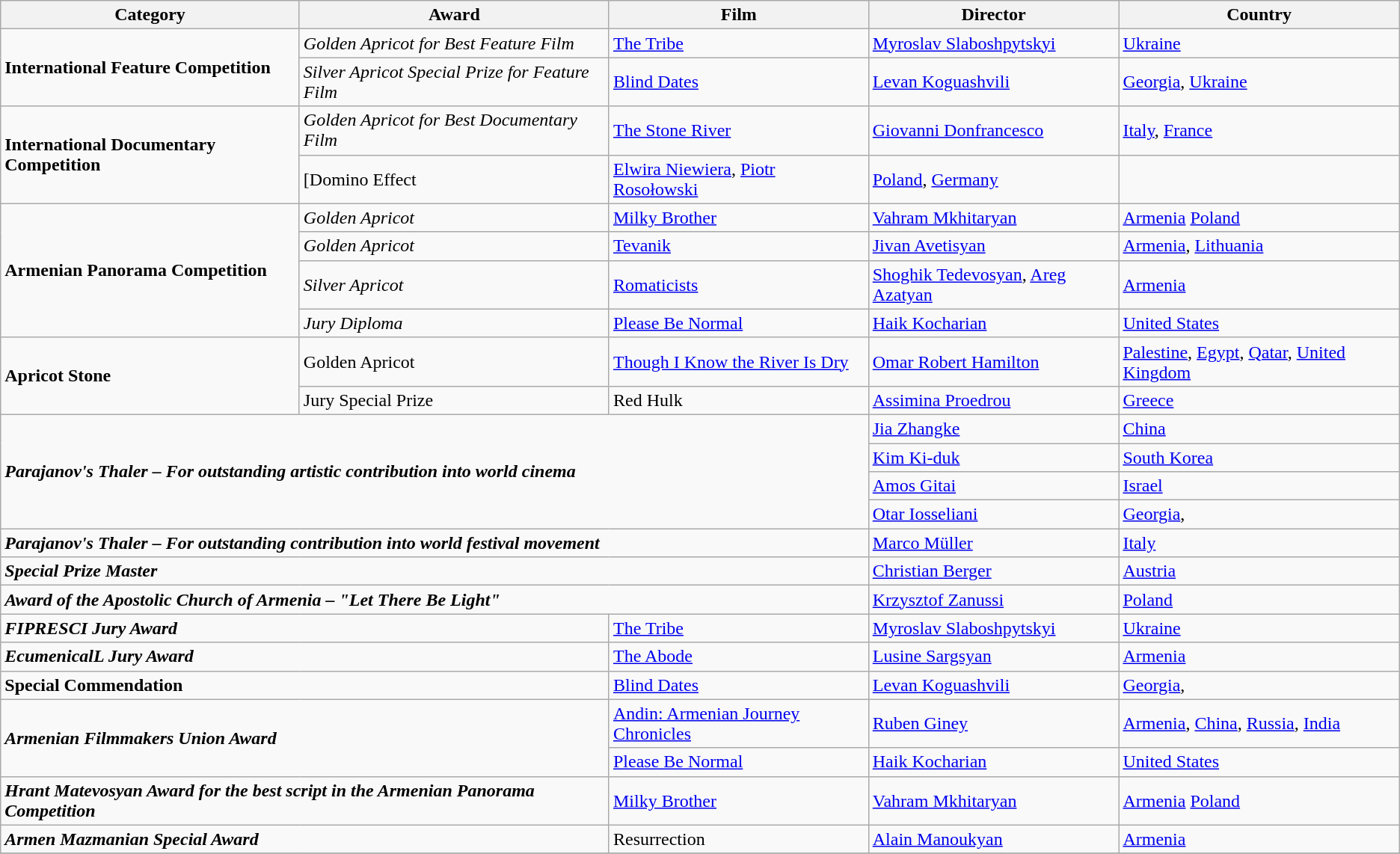<table class="wikitable sortable">
<tr>
<th>Category</th>
<th>Award</th>
<th>Film</th>
<th>Director</th>
<th>Country</th>
</tr>
<tr>
<td rowspan="2"><strong>International Feature Competition</strong></td>
<td><em>Golden Apricot for Best Feature Film</em></td>
<td><a href='#'>The Tribe</a></td>
<td><a href='#'>Myroslav Slaboshpytskyi</a></td>
<td><a href='#'>Ukraine</a></td>
</tr>
<tr>
<td><em>Silver Apricot Special Prize for Feature Film</em></td>
<td><a href='#'>Blind Dates</a></td>
<td><a href='#'>Levan Koguashvili</a></td>
<td><a href='#'>Georgia</a>, <a href='#'>Ukraine</a></td>
</tr>
<tr>
<td rowspan="2"><strong>International Documentary Competition</strong></td>
<td><em>Golden Apricot for Best Documentary Film</em></td>
<td><a href='#'>The Stone River</a></td>
<td><a href='#'>Giovanni Donfrancesco</a></td>
<td><a href='#'>Italy</a>, <a href='#'>France</a></td>
</tr>
<tr>
<td>[Domino Effect</td>
<td><a href='#'>Elwira Niewiera</a>, <a href='#'>Piotr Rosołowski</a></td>
<td><a href='#'>Poland</a>, <a href='#'>Germany</a></td>
</tr>
<tr>
<td rowspan="4"><strong>Armenian Panorama Competition</strong></td>
<td><em>Golden Apricot</em></td>
<td><a href='#'>Milky Brother</a></td>
<td><a href='#'>Vahram Mkhitaryan</a></td>
<td> <a href='#'>Armenia</a> <a href='#'>Poland</a></td>
</tr>
<tr>
<td><em>Golden Apricot</em></td>
<td><a href='#'>Tevanik</a></td>
<td><a href='#'>Jivan Avetisyan</a></td>
<td> <a href='#'>Armenia</a>, <a href='#'>Lithuania</a></td>
</tr>
<tr>
<td><em>Silver Apricot</em></td>
<td><a href='#'>Romaticists</a></td>
<td><a href='#'>Shoghik Tedevosyan</a>, <a href='#'>Areg Azatyan</a></td>
<td> <a href='#'>Armenia</a></td>
</tr>
<tr>
<td><em>Jury Diploma</em></td>
<td><a href='#'>Please Be Normal</a></td>
<td><a href='#'>Haik Kocharian</a></td>
<td><a href='#'>United States</a></td>
</tr>
<tr>
<td rowspan="2"><strong>Apricot Stone</strong></td>
<td>Golden Apricot</td>
<td><a href='#'>Though I Know the River Is Dry</a></td>
<td><a href='#'>Omar Robert Hamilton</a></td>
<td><a href='#'>Palestine</a>, <a href='#'>Egypt</a>, <a href='#'>Qatar</a>, <a href='#'>United Kingdom</a></td>
</tr>
<tr>
<td>Jury Special Prize</td>
<td>Red Hulk</td>
<td><a href='#'>Assimina Proedrou</a></td>
<td><a href='#'>Greece</a></td>
</tr>
<tr>
<td colspan="3" rowspan="4"><strong><em>Parajanov's Thaler – For outstanding artistic contribution into world cinema</em></strong></td>
<td><a href='#'>Jia Zhangke</a></td>
<td><a href='#'>China</a></td>
</tr>
<tr>
<td><a href='#'>Kim Ki-duk</a></td>
<td><a href='#'>South Korea</a></td>
</tr>
<tr>
<td><a href='#'>Amos Gitai</a></td>
<td><a href='#'>Israel</a></td>
</tr>
<tr>
<td><a href='#'>Otar Iosseliani</a></td>
<td><a href='#'>Georgia</a>,</td>
</tr>
<tr>
<td colspan="3"><strong><em>Parajanov's Thaler – For outstanding contribution into world festival movement</em></strong></td>
<td><a href='#'>Marco Müller</a></td>
<td><a href='#'>Italy</a></td>
</tr>
<tr>
<td colspan="3"><strong><em>Special Prize Master</em></strong></td>
<td><a href='#'>Christian Berger</a></td>
<td><a href='#'>Austria</a></td>
</tr>
<tr>
<td colspan="3"><strong><em>Award of the Apostolic Church of Armenia – "Let There Be Light"</em></strong></td>
<td><a href='#'>Krzysztof Zanussi</a></td>
<td><a href='#'>Poland</a></td>
</tr>
<tr>
<td colspan="2"><strong><em>FIPRESCI Jury Award</em></strong></td>
<td><a href='#'>The Tribe</a></td>
<td><a href='#'>Myroslav Slaboshpytskyi</a></td>
<td><a href='#'>Ukraine</a></td>
</tr>
<tr>
<td colspan="2"><strong><em>EcumenicalL Jury Award</em></strong></td>
<td><a href='#'>The Abode</a></td>
<td><a href='#'>Lusine Sargsyan</a></td>
<td> <a href='#'>Armenia</a></td>
</tr>
<tr>
<td colspan="2"><strong>Special Commendation</strong></td>
<td><a href='#'>Blind Dates</a></td>
<td><a href='#'>Levan Koguashvili</a></td>
<td><a href='#'>Georgia</a>,</td>
</tr>
<tr>
<td colspan="2" rowspan="2"><strong><em>Armenian Filmmakers Union Award</em></strong></td>
<td><a href='#'>Andin: Armenian Journey Chronicles</a></td>
<td><a href='#'>Ruben Giney</a></td>
<td> <a href='#'>Armenia</a>, <a href='#'>China</a>, <a href='#'>Russia</a>, <a href='#'>India</a></td>
</tr>
<tr>
<td><a href='#'>Please Be Normal</a></td>
<td><a href='#'>Haik Kocharian</a></td>
<td><a href='#'>United States</a></td>
</tr>
<tr>
<td colspan="2"><strong><em>Hrant Matevosyan Award for the best script in the Armenian Panorama Competition</em></strong></td>
<td><a href='#'>Milky Brother</a></td>
<td><a href='#'>Vahram Mkhitaryan</a></td>
<td> <a href='#'>Armenia</a> <a href='#'>Poland</a></td>
</tr>
<tr>
<td colspan="2"><strong><em>Armen Mazmanian Special Award</em></strong></td>
<td>Resurrection</td>
<td><a href='#'>Alain Manoukyan</a></td>
<td> <a href='#'>Armenia</a></td>
</tr>
<tr>
</tr>
</table>
